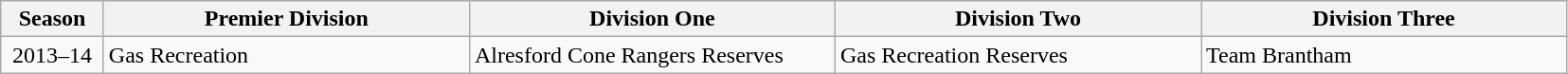<table class=wikitable style="border:0px; margin-top:-1px; margin-bottom:0;">
<tr>
<th width=65px>Season</th>
<th width=250px>Premier Division</th>
<th width=250px>Division One</th>
<th width=250px>Division Two</th>
<th width=250px>Division Three</th>
</tr>
<tr>
<td align=center>2013–14</td>
<td>Gas Recreation</td>
<td>Alresford Cone Rangers Reserves</td>
<td>Gas Recreation Reserves</td>
<td>Team Brantham</td>
</tr>
</table>
